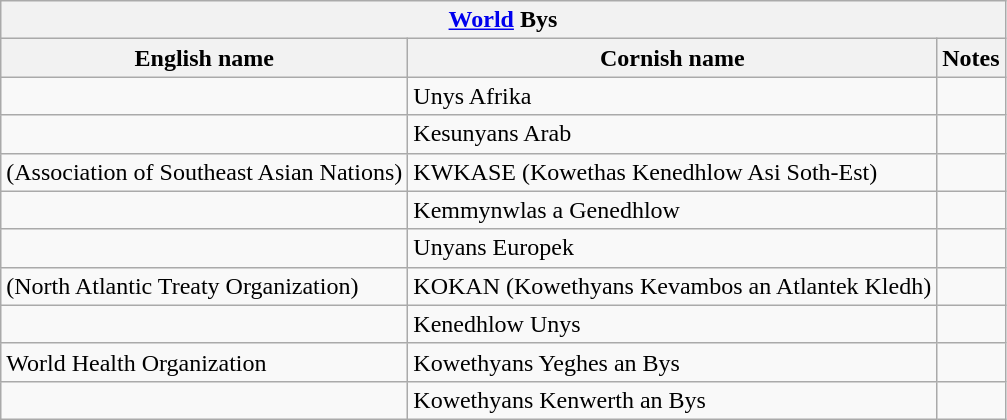<table class="wikitable sortable">
<tr>
<th colspan="24"><a href='#'>World</a> Bys</th>
</tr>
<tr>
<th>English name</th>
<th>Cornish name</th>
<th>Notes</th>
</tr>
<tr>
<td></td>
<td>Unys Afrika</td>
<td></td>
</tr>
<tr>
<td></td>
<td>Kesunyans Arab</td>
<td></td>
</tr>
<tr>
<td> (Association of Southeast Asian Nations)</td>
<td>KWKASE (Kowethas Kenedhlow Asi Soth-Est)</td>
<td></td>
</tr>
<tr>
<td></td>
<td>Kemmynwlas a Genedhlow</td>
<td></td>
</tr>
<tr>
<td></td>
<td>Unyans Europek</td>
<td></td>
</tr>
<tr>
<td> (North Atlantic Treaty Organization)</td>
<td>KOKAN (Kowethyans Kevambos an Atlantek Kledh)</td>
<td></td>
</tr>
<tr>
<td></td>
<td>Kenedhlow Unys</td>
<td></td>
</tr>
<tr>
<td>World Health Organization</td>
<td>Kowethyans Yeghes an Bys</td>
<td></td>
</tr>
<tr>
<td></td>
<td>Kowethyans Kenwerth an Bys</td>
<td></td>
</tr>
</table>
